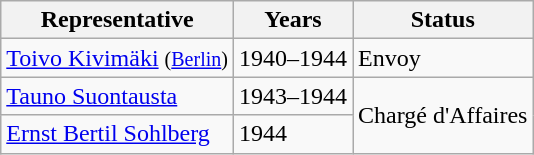<table class="wikitable sortable">
<tr>
<th>Representative</th>
<th>Years</th>
<th>Status</th>
</tr>
<tr>
<td><a href='#'>Toivo Kivimäki</a> <small>(<a href='#'>Berlin</a>)</small></td>
<td>1940–1944</td>
<td>Envoy</td>
</tr>
<tr>
<td><a href='#'>Tauno Suontausta</a></td>
<td>1943–1944</td>
<td rowspan="2">Chargé d'Affaires</td>
</tr>
<tr>
<td><a href='#'>Ernst Bertil Sohlberg</a></td>
<td>1944</td>
</tr>
</table>
